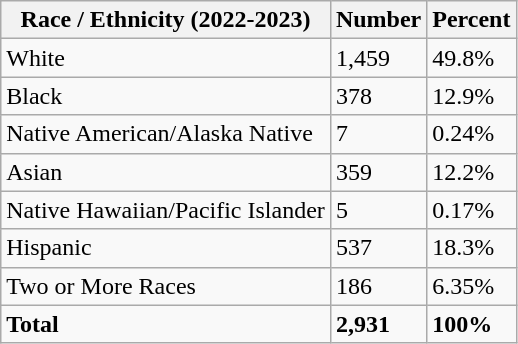<table class="wikitable">
<tr>
<th>Race / Ethnicity (2022-2023)</th>
<th>Number</th>
<th>Percent</th>
</tr>
<tr>
<td>White</td>
<td>1,459</td>
<td>49.8%</td>
</tr>
<tr>
<td>Black</td>
<td>378</td>
<td>12.9%</td>
</tr>
<tr>
<td>Native American/Alaska Native</td>
<td>7</td>
<td>0.24%</td>
</tr>
<tr>
<td>Asian</td>
<td>359</td>
<td>12.2%</td>
</tr>
<tr>
<td>Native Hawaiian/Pacific Islander</td>
<td>5</td>
<td>0.17%</td>
</tr>
<tr>
<td>Hispanic</td>
<td>537</td>
<td>18.3%</td>
</tr>
<tr>
<td>Two or More Races</td>
<td>186</td>
<td>6.35%</td>
</tr>
<tr>
<td><strong>Total</strong></td>
<td><strong>2,931</strong></td>
<td><strong>100%</strong></td>
</tr>
</table>
